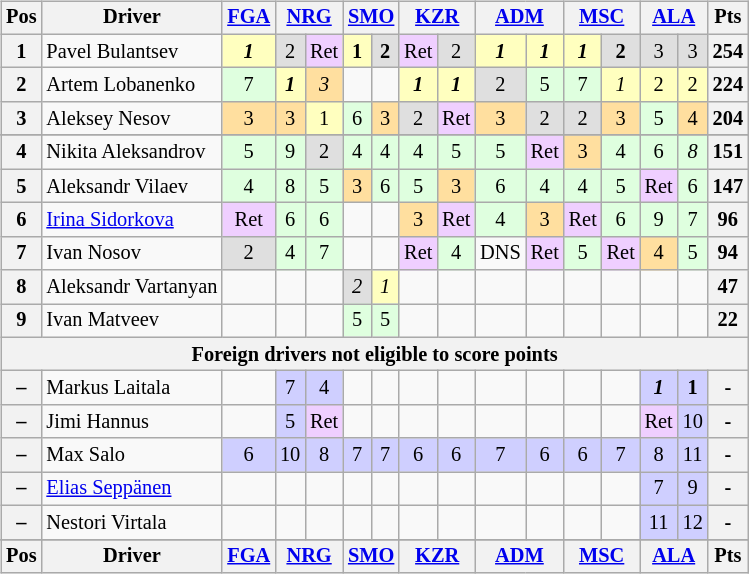<table>
<tr>
<td valign=top><br><table class="wikitable" style="font-size:85%; text-align:center">
<tr style="background:#f9f9f9" valign="top">
<th valign="middle">Pos</th>
<th valign="middle">Driver</th>
<th colspan=1><a href='#'>FGA</a><br></th>
<th colspan=2><a href='#'>NRG</a><br></th>
<th colspan=2><a href='#'>SMO</a><br></th>
<th colspan=2><a href='#'>KZR</a><br></th>
<th colspan=2><a href='#'>ADM</a><br></th>
<th colspan=2><a href='#'>MSC</a><br></th>
<th colspan=2><a href='#'>ALA</a><br></th>
<th valign="middle">Pts</th>
</tr>
<tr>
<th>1</th>
<td align=left> Pavel Bulantsev</td>
<td style="background:#ffffbf;"><strong><em>1</em></strong></td>
<td style="background:#dfdfdf;">2</td>
<td style="background:#EFCFFF;">Ret</td>
<td style="background:#ffffbf;"><strong>1</strong></td>
<td style="background:#dfdfdf;"><strong>2</strong></td>
<td style="background:#EFCFFF;">Ret</td>
<td style="background:#dfdfdf;">2</td>
<td style="background:#ffffbf;"><strong><em>1</em></strong></td>
<td style="background:#ffffbf;"><strong><em>1</em></strong></td>
<td style="background:#ffffbf;"><strong><em>1</em></strong></td>
<td style="background:#dfdfdf;"><strong>2</strong></td>
<td style="background:#dfdfdf;">3</td>
<td style="background:#dfdfdf;">3</td>
<th>254</th>
</tr>
<tr>
<th>2</th>
<td align="left"> Artem Lobanenko</td>
<td style="background:#dfffdf;">7</td>
<td style="background:#ffffbf;"><strong><em>1</em></strong></td>
<td style="background:#ffdf9f;"><em>3</em></td>
<td></td>
<td></td>
<td style="background:#ffffbf;"><strong><em>1</em></strong></td>
<td style="background:#ffffbf;"><strong><em>1</em></strong></td>
<td style="background:#dfdfdf;">2</td>
<td style="background:#dfffdf;">5</td>
<td style="background:#dfffdf;">7</td>
<td style="background:#ffffbf;"><em>1</em></td>
<td style="background:#ffffbf;">2</td>
<td style="background:#ffffbf;">2</td>
<th>224</th>
</tr>
<tr>
<th>3</th>
<td align="left"> Aleksey Nesov</td>
<td style="background:#ffdf9f;">3</td>
<td style="background:#ffdf9f;">3</td>
<td style="background:#ffffbf;">1</td>
<td style="background:#dfffdf;">6</td>
<td style="background:#ffdf9f;">3</td>
<td style="background:#dfdfdf;">2</td>
<td style="background:#EFCFFF;">Ret</td>
<td style="background:#ffdf9f;">3</td>
<td style="background:#dfdfdf;">2</td>
<td style="background:#dfdfdf;">2</td>
<td style="background:#ffdf9f;">3</td>
<td style="background:#dfffdf;">5</td>
<td style="background:#ffdf9f;">4</td>
<th>204</th>
</tr>
<tr>
</tr>
<tr>
<th>4</th>
<td align="left"> Nikita Aleksandrov</td>
<td style="background:#dfffdf;">5</td>
<td style="background:#dfffdf;">9</td>
<td style="background:#dfdfdf;">2</td>
<td style="background:#dfffdf;">4</td>
<td style="background:#dfffdf;">4</td>
<td style="background:#dfffdf;">4</td>
<td style="background:#dfffdf;">5</td>
<td style="background:#dfffdf;">5</td>
<td style="background:#EFCFFF;">Ret</td>
<td style="background:#ffdf9f;">3</td>
<td style="background:#dfffdf;">4</td>
<td style="background:#dfffdf;">6</td>
<td style="background:#dfffdf;"><em>8</em></td>
<th>151</th>
</tr>
<tr>
<th>5</th>
<td align="left"> Aleksandr Vilaev</td>
<td style="background:#dfffdf;">4</td>
<td style="background:#dfffdf;">8</td>
<td style="background:#dfffdf;">5</td>
<td style="background:#ffdf9f;">3</td>
<td style="background:#dfffdf;">6</td>
<td style="background:#dfffdf;">5</td>
<td style="background:#ffdf9f;">3</td>
<td style="background:#dfffdf;">6</td>
<td style="background:#dfffdf;">4</td>
<td style="background:#dfffdf;">4</td>
<td style="background:#dfffdf;">5</td>
<td style="background:#EFCFFF;">Ret</td>
<td style="background:#dfffdf;">6</td>
<th>147</th>
</tr>
<tr>
<th>6</th>
<td align="left"> <a href='#'>Irina Sidorkova</a></td>
<td style="background:#EFCFFF;">Ret</td>
<td style="background:#dfffdf;">6</td>
<td style="background:#dfffdf;">6</td>
<td></td>
<td></td>
<td style="background:#ffdf9f;">3</td>
<td style="background:#EFCFFF;">Ret</td>
<td style="background:#dfffdf;">4</td>
<td style="background:#ffdf9f;">3</td>
<td style="background:#EFCFFF;">Ret</td>
<td style="background:#dfffdf;">6</td>
<td style="background:#dfffdf;">9</td>
<td style="background:#dfffdf;">7</td>
<th>96</th>
</tr>
<tr>
<th>7</th>
<td align="left"> Ivan Nosov</td>
<td style="background:#dfdfdf;">2</td>
<td style="background:#dfffdf;">4</td>
<td style="background:#dfffdf;">7</td>
<td></td>
<td></td>
<td style="background:#EFCFFF;">Ret</td>
<td style="background:#dfffdf;">4</td>
<td>DNS</td>
<td style="background:#EFCFFF;">Ret</td>
<td style="background:#dfffdf;">5</td>
<td style="background:#EFCFFF;">Ret</td>
<td style="background:#ffdf9f;">4</td>
<td style="background:#dfffdf;">5</td>
<th>94</th>
</tr>
<tr>
<th>8</th>
<td align=left nowrap> Aleksandr Vartanyan</td>
<td></td>
<td></td>
<td></td>
<td style="background:#dfdfdf;"><em>2</em></td>
<td style="background:#ffffbf;"><em>1</em></td>
<td></td>
<td></td>
<td></td>
<td></td>
<td></td>
<td></td>
<td></td>
<td></td>
<th>47</th>
</tr>
<tr>
<th>9</th>
<td align=left> Ivan Matveev</td>
<td></td>
<td></td>
<td></td>
<td style="background:#dfffdf;">5</td>
<td style="background:#dfffdf;">5</td>
<td></td>
<td></td>
<td></td>
<td></td>
<td></td>
<td></td>
<td></td>
<td></td>
<th>22</th>
</tr>
<tr>
<th colspan=16>Foreign drivers not eligible to score points</th>
</tr>
<tr>
<th>–</th>
<td align=left> Markus Laitala</td>
<td></td>
<td style="background:#cfcfff;">7</td>
<td style="background:#cfcfff;">4</td>
<td></td>
<td></td>
<td></td>
<td></td>
<td></td>
<td></td>
<td></td>
<td></td>
<td style="background:#cfcfff;"><strong><em>1</em></strong></td>
<td style="background:#cfcfff;"><strong>1</strong></td>
<th>-</th>
</tr>
<tr>
<th>–</th>
<td align=left> Jimi Hannus</td>
<td></td>
<td style="background:#cfcfff;">5</td>
<td style="background:#EFCFFF;">Ret</td>
<td></td>
<td></td>
<td></td>
<td></td>
<td></td>
<td></td>
<td></td>
<td></td>
<td style="background:#EFCFFF;">Ret</td>
<td style="background:#cfcfff;">10</td>
<th>-</th>
</tr>
<tr>
<th>–</th>
<td align="left"> Max Salo</td>
<td style="background:#cfcfff;">6</td>
<td style="background:#cfcfff;">10</td>
<td style="background:#cfcfff;">8</td>
<td style="background:#cfcfff;">7</td>
<td style="background:#cfcfff;">7</td>
<td style="background:#cfcfff;">6</td>
<td style="background:#cfcfff;">6</td>
<td style="background:#cfcfff;">7</td>
<td style="background:#cfcfff;">6</td>
<td style="background:#cfcfff;">6</td>
<td style="background:#cfcfff;">7</td>
<td style="background:#cfcfff;">8</td>
<td style="background:#cfcfff;">11</td>
<th>-</th>
</tr>
<tr>
<th>–</th>
<td align=left> <a href='#'>Elias Seppänen</a></td>
<td></td>
<td></td>
<td></td>
<td></td>
<td></td>
<td></td>
<td></td>
<td></td>
<td></td>
<td></td>
<td></td>
<td style="background:#cfcfff;">7</td>
<td style="background:#cfcfff;">9</td>
<th>-</th>
</tr>
<tr>
<th>–</th>
<td align=left> Nestori Virtala</td>
<td></td>
<td></td>
<td></td>
<td></td>
<td></td>
<td></td>
<td></td>
<td></td>
<td></td>
<td></td>
<td></td>
<td style="background:#cfcfff;">11</td>
<td style="background:#cfcfff;">12</td>
<th>-</th>
</tr>
<tr>
</tr>
<tr style="background:#f9f9f9" valign="top">
<th valign="middle">Pos</th>
<th valign="middle">Driver</th>
<th colspan=1><a href='#'>FGA</a></th>
<th colspan=2><a href='#'>NRG</a></th>
<th colspan=2><a href='#'>SMO</a></th>
<th colspan=2><a href='#'>KZR</a></th>
<th colspan=2><a href='#'>ADM</a></th>
<th colspan=2><a href='#'>MSC</a></th>
<th colspan=2><a href='#'>ALA</a></th>
<th valign="middle">Pts</th>
</tr>
</table>
</td>
</tr>
</table>
